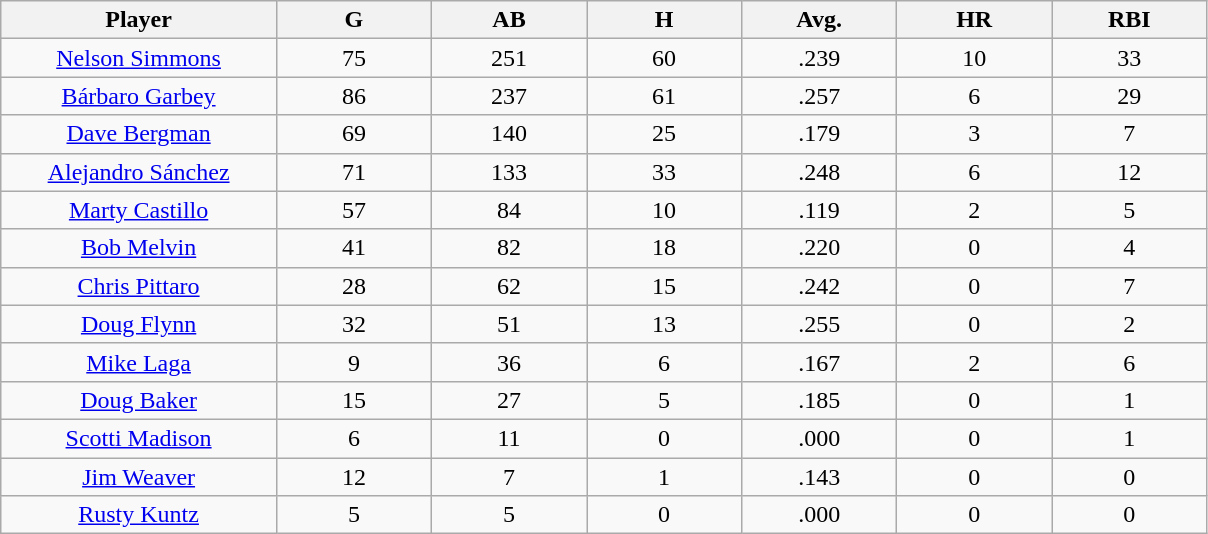<table class="wikitable sortable">
<tr>
<th bgcolor="#DDDDFF" width="16%">Player</th>
<th bgcolor="#DDDDFF" width="9%">G</th>
<th bgcolor="#DDDDFF" width="9%">AB</th>
<th bgcolor="#DDDDFF" width="9%">H</th>
<th bgcolor="#DDDDFF" width="9%">Avg.</th>
<th bgcolor="#DDDDFF" width="9%">HR</th>
<th bgcolor="#DDDDFF" width="9%">RBI</th>
</tr>
<tr align="center">
<td><a href='#'>Nelson Simmons</a></td>
<td>75</td>
<td>251</td>
<td>60</td>
<td>.239</td>
<td>10</td>
<td>33</td>
</tr>
<tr align="center">
<td><a href='#'>Bárbaro Garbey</a></td>
<td>86</td>
<td>237</td>
<td>61</td>
<td>.257</td>
<td>6</td>
<td>29</td>
</tr>
<tr align="center">
<td><a href='#'>Dave Bergman</a></td>
<td>69</td>
<td>140</td>
<td>25</td>
<td>.179</td>
<td>3</td>
<td>7</td>
</tr>
<tr align="center">
<td><a href='#'>Alejandro Sánchez</a></td>
<td>71</td>
<td>133</td>
<td>33</td>
<td>.248</td>
<td>6</td>
<td>12</td>
</tr>
<tr align="center">
<td><a href='#'>Marty Castillo</a></td>
<td>57</td>
<td>84</td>
<td>10</td>
<td>.119</td>
<td>2</td>
<td>5</td>
</tr>
<tr align="center">
<td><a href='#'>Bob Melvin</a></td>
<td>41</td>
<td>82</td>
<td>18</td>
<td>.220</td>
<td>0</td>
<td>4</td>
</tr>
<tr align="center">
<td><a href='#'>Chris Pittaro</a></td>
<td>28</td>
<td>62</td>
<td>15</td>
<td>.242</td>
<td>0</td>
<td>7</td>
</tr>
<tr align="center">
<td><a href='#'>Doug Flynn</a></td>
<td>32</td>
<td>51</td>
<td>13</td>
<td>.255</td>
<td>0</td>
<td>2</td>
</tr>
<tr align="center">
<td><a href='#'>Mike Laga</a></td>
<td>9</td>
<td>36</td>
<td>6</td>
<td>.167</td>
<td>2</td>
<td>6</td>
</tr>
<tr align="center">
<td><a href='#'>Doug Baker</a></td>
<td>15</td>
<td>27</td>
<td>5</td>
<td>.185</td>
<td>0</td>
<td>1</td>
</tr>
<tr align="center">
<td><a href='#'>Scotti Madison</a></td>
<td>6</td>
<td>11</td>
<td>0</td>
<td>.000</td>
<td>0</td>
<td>1</td>
</tr>
<tr align="center">
<td><a href='#'>Jim Weaver</a></td>
<td>12</td>
<td>7</td>
<td>1</td>
<td>.143</td>
<td>0</td>
<td>0</td>
</tr>
<tr align="center">
<td><a href='#'>Rusty Kuntz</a></td>
<td>5</td>
<td>5</td>
<td>0</td>
<td>.000</td>
<td>0</td>
<td>0</td>
</tr>
</table>
